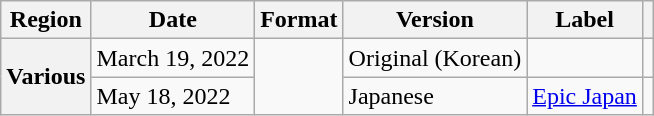<table class="wikitable plainrowheaders">
<tr>
<th scope="col">Region</th>
<th scope="col">Date</th>
<th scope="col">Format</th>
<th scope="col">Version</th>
<th scope="col">Label</th>
<th scope="col"></th>
</tr>
<tr>
<th scope="row" rowspan="2">Various</th>
<td>March 19, 2022</td>
<td rowspan="2"></td>
<td>Original (Korean)</td>
<td></td>
<td style="text-align:center"></td>
</tr>
<tr>
<td>May 18, 2022</td>
<td>Japanese</td>
<td><a href='#'>Epic Japan</a></td>
<td style="text-align:center"></td>
</tr>
</table>
